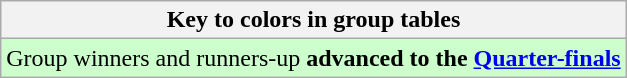<table class="wikitable">
<tr>
<th>Key to colors in group tables</th>
</tr>
<tr style="background:#cfc;">
<td>Group winners and runners-up <strong>advanced to the <a href='#'>Quarter-finals</a></strong></td>
</tr>
</table>
